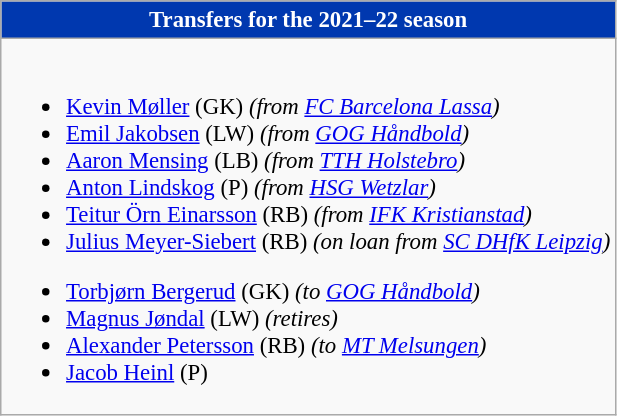<table class="wikitable collapsible collapsed" style="font-size:95%">
<tr>
<th style="color:#FFFFFF; background:#0038af"><strong>Transfers for the 2021–22 season</strong></th>
</tr>
<tr>
<td><br>
<ul><li> <a href='#'>Kevin Møller</a> (GK) <em>(from  <a href='#'>FC Barcelona Lassa</a>)</em></li><li> <a href='#'>Emil Jakobsen</a> (LW) <em>(from  <a href='#'>GOG Håndbold</a>)</em></li><li> <a href='#'>Aaron Mensing</a> (LB) <em>(from  <a href='#'>TTH Holstebro</a>)</em></li><li> <a href='#'>Anton Lindskog</a> (P) <em>(from  <a href='#'>HSG Wetzlar</a>)</em></li><li> <a href='#'>Teitur Örn Einarsson</a> (RB) <em>(from  <a href='#'>IFK Kristianstad</a>)</em></li><li> <a href='#'>Julius Meyer-Siebert</a> (RB) <em>(on loan from  <a href='#'>SC DHfK Leipzig</a>)</em></li></ul><ul><li> <a href='#'>Torbjørn Bergerud</a> (GK) <em>(to  <a href='#'>GOG Håndbold</a>)</em></li><li> <a href='#'>Magnus Jøndal</a> (LW) <em>(retires)</em></li><li> <a href='#'>Alexander Petersson</a> (RB) <em>(to  <a href='#'>MT Melsungen</a>)</em></li><li> <a href='#'>Jacob Heinl</a> (P)</li></ul></td>
</tr>
</table>
